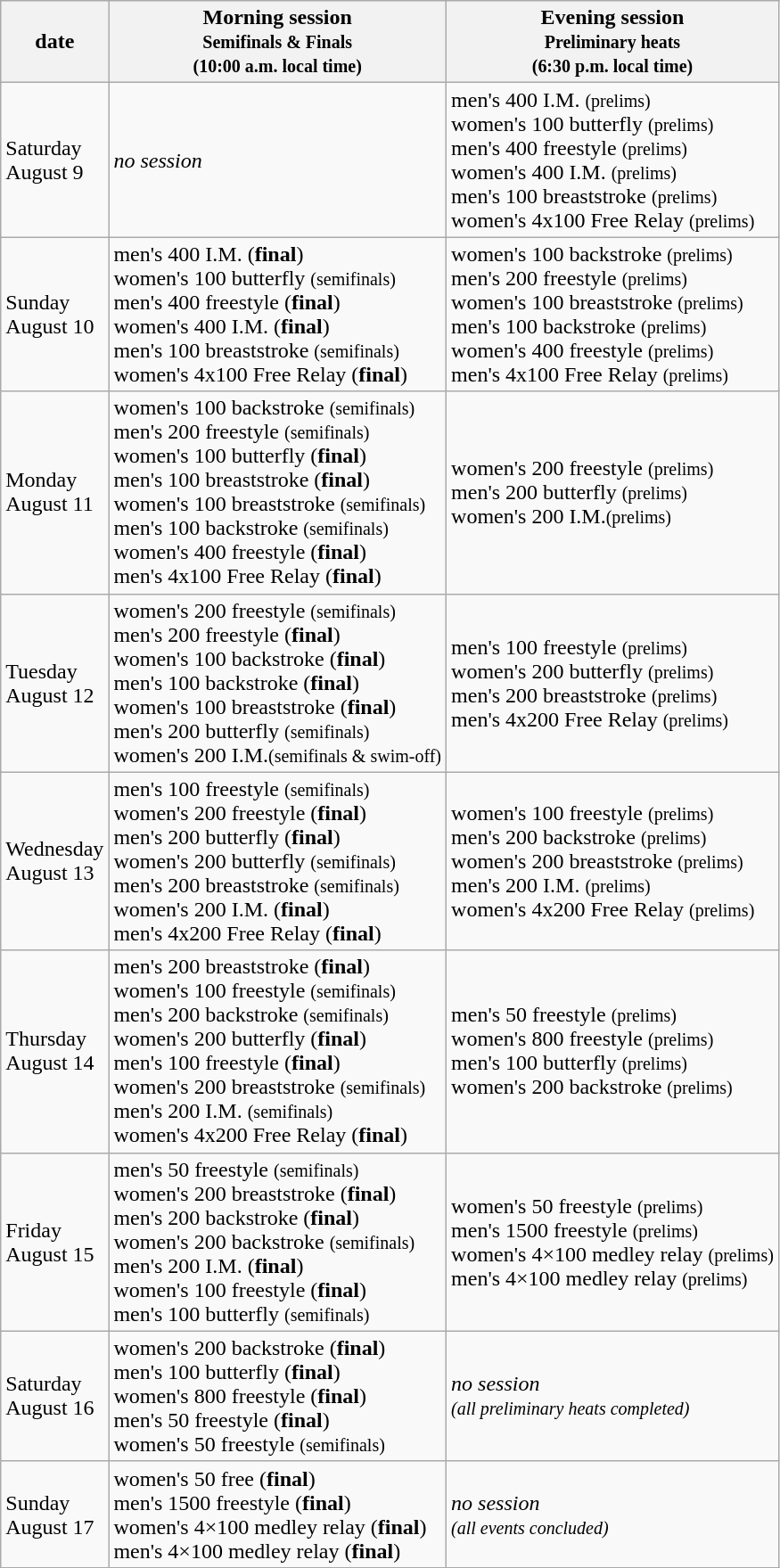<table class=wikitable>
<tr>
<th>date</th>
<th>Morning session <br> <small> Semifinals & Finals <br> (10:00 a.m. local time)</small></th>
<th>Evening session <br> <small> Preliminary heats <br> (6:30 p.m. local time) </small></th>
</tr>
<tr>
<td>Saturday <br> August 9</td>
<td><em>no session</em></td>
<td>men's 400 I.M. <small>(prelims)</small> <br> women's 100 butterfly <small>(prelims)</small> <br> men's 400 freestyle <small>(prelims)</small> <br> women's 400 I.M. <small>(prelims)</small> <br> men's 100 breaststroke <small>(prelims)</small> <br> women's 4x100 Free Relay <small>(prelims)</small></td>
</tr>
<tr>
<td>Sunday <br> August 10</td>
<td>men's 400 I.M. (<strong>final</strong>) <br> women's 100 butterfly <small>(semifinals)</small> <br> men's 400 freestyle (<strong>final</strong>) <br> women's 400 I.M. (<strong>final</strong>) <br> men's 100 breaststroke <small>(semifinals)</small> <br> women's 4x100 Free Relay (<strong>final</strong>)</td>
<td>women's 100 backstroke <small>(prelims)</small><br> men's 200 freestyle <small>(prelims)</small><br> women's 100 breaststroke <small>(prelims)</small><br> men's 100 backstroke <small>(prelims)</small><br> women's 400 freestyle <small>(prelims)</small><br> men's 4x100 Free Relay <small>(prelims)</small></td>
</tr>
<tr>
<td>Monday <br> August 11</td>
<td>women's 100 backstroke <small>(semifinals)</small><br> men's 200 freestyle <small>(semifinals)</small><br> women's 100 butterfly (<strong>final</strong>) <br> men's 100 breaststroke (<strong>final</strong>)<br> women's 100 breaststroke <small>(semifinals)</small><br> men's 100 backstroke <small>(semifinals)</small><br> women's 400 freestyle (<strong>final</strong>) <br> men's 4x100 Free Relay (<strong>final</strong>)</td>
<td>women's 200 freestyle <small>(prelims)</small><br> men's 200 butterfly <small>(prelims)</small><br> women's 200 I.M.<small>(prelims)</small></td>
</tr>
<tr>
<td>Tuesday <br> August 12</td>
<td>women's 200 freestyle <small>(semifinals)</small><br> men's 200 freestyle (<strong>final</strong>) <br> women's 100 backstroke (<strong>final</strong>) <br> men's 100 backstroke (<strong>final</strong>) <br> women's 100 breaststroke (<strong>final</strong>) <br> men's 200 butterfly <small>(semifinals)</small><br> women's 200 I.M.<small>(semifinals & swim-off)</small></td>
<td>men's 100 freestyle <small>(prelims)</small><br> women's 200 butterfly <small>(prelims)</small><br> men's 200 breaststroke <small>(prelims)</small><br> men's 4x200 Free Relay <small>(prelims)</small></td>
</tr>
<tr>
<td>Wednesday <br> August 13</td>
<td>men's 100 freestyle <small>(semifinals)</small><br> women's 200 freestyle (<strong>final</strong>)<br> men's 200 butterfly (<strong>final</strong>) <br> women's 200 butterfly <small>(semifinals)</small><br> men's 200 breaststroke <small>(semifinals)</small><br> women's 200 I.M. (<strong>final</strong>) <br> men's 4x200 Free Relay (<strong>final</strong>)</td>
<td>women's 100 freestyle <small>(prelims)</small><br> men's 200 backstroke <small>(prelims)</small><br> women's 200 breaststroke <small>(prelims)</small><br> men's 200 I.M. <small>(prelims)</small><br> women's 4x200 Free Relay <small>(prelims)</small></td>
</tr>
<tr>
<td>Thursday <br> August 14</td>
<td>men's 200 breaststroke (<strong>final</strong>)<br> women's 100 freestyle <small>(semifinals)</small><br> men's 200 backstroke <small>(semifinals)</small><br> women's 200 butterfly (<strong>final</strong>)<br> men's 100 freestyle (<strong>final</strong>)<br> women's 200 breaststroke <small>(semifinals)</small><br> men's 200 I.M. <small>(semifinals)</small><br> women's 4x200 Free Relay (<strong>final</strong>)</td>
<td>men's 50 freestyle <small>(prelims)</small><br> women's 800 freestyle <small>(prelims)</small><br> men's 100 butterfly <small>(prelims)</small><br> women's 200 backstroke <small>(prelims)</small></td>
</tr>
<tr>
<td>Friday <br> August 15</td>
<td>men's 50 freestyle <small>(semifinals)</small><br> women's 200 breaststroke (<strong>final</strong>)<br> men's 200 backstroke (<strong>final</strong>)<br> women's 200 backstroke <small>(semifinals)</small><br> men's 200 I.M. (<strong>final</strong>)<br> women's 100 freestyle (<strong>final</strong>)<br> men's 100 butterfly <small>(semifinals)</small></td>
<td>women's 50 freestyle <small>(prelims)</small><br> men's 1500 freestyle <small>(prelims)</small><br> women's 4×100 medley relay <small>(prelims)</small><br> men's 4×100 medley relay <small>(prelims)</small></td>
</tr>
<tr>
<td>Saturday <br> August 16</td>
<td>women's 200 backstroke (<strong>final</strong>)<br> men's 100 butterfly (<strong>final</strong>)<br> women's 800 freestyle (<strong>final</strong>)<br> men's 50 freestyle (<strong>final</strong>)<br> women's 50 freestyle <small>(semifinals)</small></td>
<td><em>no session <small><br>(all preliminary heats completed)</small></em></td>
</tr>
<tr>
<td>Sunday <br> August 17</td>
<td>women's 50 free (<strong>final</strong>)<br> men's 1500 freestyle (<strong>final</strong>)<br> women's 4×100 medley relay (<strong>final</strong>)<br> men's 4×100 medley relay (<strong>final</strong>)</td>
<td><em>no session <small><br>(all events concluded)</small></em></td>
</tr>
<tr>
</tr>
</table>
